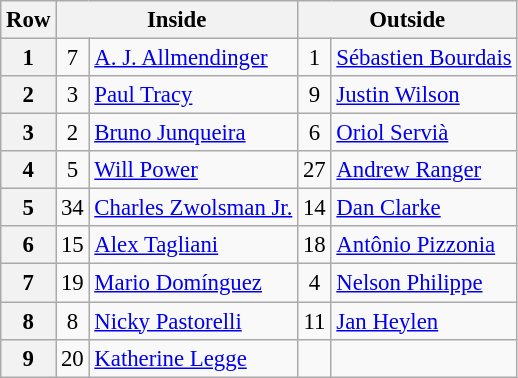<table class="wikitable" style="font-size: 95%;">
<tr>
<th>Row</th>
<th colspan=2>Inside</th>
<th colspan=2>Outside</th>
</tr>
<tr>
<th>1</th>
<td align=center>7</td>
<td> <a href='#'>A. J. Allmendinger</a></td>
<td align=center>1</td>
<td> <a href='#'>Sébastien Bourdais</a></td>
</tr>
<tr>
<th>2</th>
<td align=center>3</td>
<td> <a href='#'>Paul Tracy</a></td>
<td align=center>9</td>
<td> <a href='#'>Justin Wilson</a></td>
</tr>
<tr>
<th>3</th>
<td align=center>2</td>
<td> <a href='#'>Bruno Junqueira</a></td>
<td align=center>6</td>
<td> <a href='#'>Oriol Servià</a></td>
</tr>
<tr>
<th>4</th>
<td align=center>5</td>
<td> <a href='#'>Will Power</a></td>
<td align=center>27</td>
<td> <a href='#'>Andrew Ranger</a></td>
</tr>
<tr>
<th>5</th>
<td align=center>34</td>
<td> <a href='#'>Charles Zwolsman Jr.</a></td>
<td align=center>14</td>
<td> <a href='#'>Dan Clarke</a></td>
</tr>
<tr>
<th>6</th>
<td align=center>15</td>
<td> <a href='#'>Alex Tagliani</a></td>
<td align=center>18</td>
<td> <a href='#'>Antônio Pizzonia</a></td>
</tr>
<tr>
<th>7</th>
<td align=center>19</td>
<td> <a href='#'>Mario Domínguez</a></td>
<td align=center>4</td>
<td> <a href='#'>Nelson Philippe</a></td>
</tr>
<tr>
<th>8</th>
<td align=center>8</td>
<td> <a href='#'>Nicky Pastorelli</a></td>
<td align=center>11</td>
<td> <a href='#'>Jan Heylen</a></td>
</tr>
<tr>
<th>9</th>
<td align=center>20</td>
<td> <a href='#'>Katherine Legge</a></td>
<td></td>
<td></td>
</tr>
</table>
